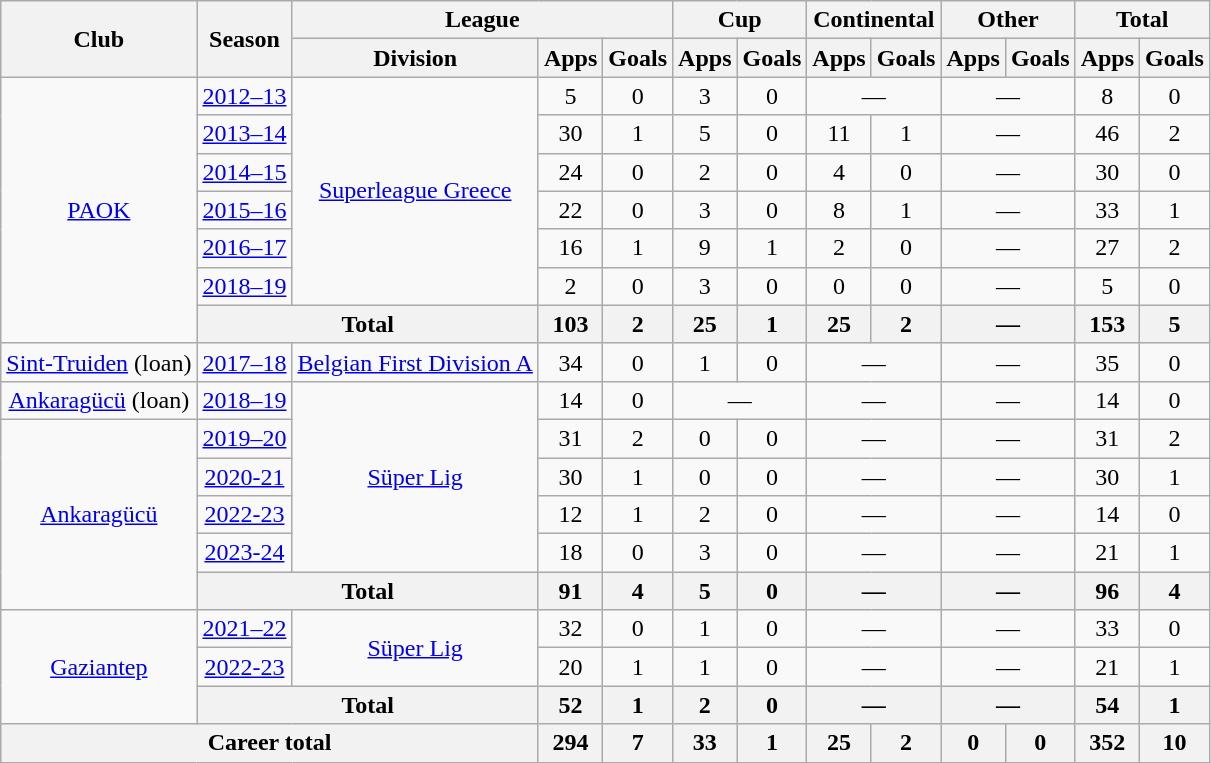<table class="wikitable" style="text-align:center">
<tr>
<th rowspan=2>Club</th>
<th rowspan=2>Season</th>
<th colspan=3>League</th>
<th colspan=2>Cup</th>
<th colspan=2>Continental</th>
<th colspan=2>Other</th>
<th colspan=2>Total</th>
</tr>
<tr>
<th>Division</th>
<th>Apps</th>
<th>Goals</th>
<th>Apps</th>
<th>Goals</th>
<th>Apps</th>
<th>Goals</th>
<th>Apps</th>
<th>Goals</th>
<th>Apps</th>
<th>Goals</th>
</tr>
<tr>
<td rowspan="7"><a href='#'>PAOK</a></td>
<td><a href='#'>2012–13</a></td>
<td rowspan="6"><a href='#'>Superleague Greece</a></td>
<td>5</td>
<td>0</td>
<td>3</td>
<td>0</td>
<td colspan="2">—</td>
<td colspan="2">—</td>
<td>8</td>
<td>0</td>
</tr>
<tr>
<td><a href='#'>2013–14</a></td>
<td>30</td>
<td>1</td>
<td>5</td>
<td>0</td>
<td>11</td>
<td>1</td>
<td colspan="2">—</td>
<td>46</td>
<td>2</td>
</tr>
<tr>
<td><a href='#'>2014–15</a></td>
<td>24</td>
<td>0</td>
<td>2</td>
<td>0</td>
<td>4</td>
<td>0</td>
<td colspan="2">—</td>
<td>30</td>
<td>0</td>
</tr>
<tr>
<td><a href='#'>2015–16</a></td>
<td>22</td>
<td>0</td>
<td>3</td>
<td>0</td>
<td>8</td>
<td>1</td>
<td colspan="2">—</td>
<td>33</td>
<td>1</td>
</tr>
<tr>
<td><a href='#'>2016–17</a></td>
<td>16</td>
<td>1</td>
<td>9</td>
<td>1</td>
<td>2</td>
<td>0</td>
<td colspan="2">—</td>
<td>27</td>
<td>2</td>
</tr>
<tr>
<td><a href='#'>2018–19</a></td>
<td>2</td>
<td>0</td>
<td>3</td>
<td>0</td>
<td>0</td>
<td>0</td>
<td colspan="2">—</td>
<td>5</td>
<td>0</td>
</tr>
<tr>
<th colspan="2">Total</th>
<th>103</th>
<th>2</th>
<th>25</th>
<th>1</th>
<th>25</th>
<th>2</th>
<th colspan="2">—</th>
<th>153</th>
<th>5</th>
</tr>
<tr>
<td><a href='#'>Sint-Truiden</a> (loan)</td>
<td><a href='#'>2017–18</a></td>
<td><a href='#'>Belgian First Division A</a></td>
<td>34</td>
<td>0</td>
<td>1</td>
<td>0</td>
<td colspan="2">—</td>
<td colspan="2">—</td>
<td>35</td>
<td>0</td>
</tr>
<tr>
<td><a href='#'>Ankaragücü</a> (loan)</td>
<td><a href='#'>2018–19</a></td>
<td rowspan="5"><a href='#'>Süper Lig</a></td>
<td>14</td>
<td>0</td>
<td colspan="2">—</td>
<td colspan="2">—</td>
<td colspan="2">—</td>
<td>14</td>
<td>0</td>
</tr>
<tr>
<td rowspan="5"><a href='#'>Ankaragücü</a></td>
<td><a href='#'>2019–20</a></td>
<td>31</td>
<td>2</td>
<td>0</td>
<td>0</td>
<td colspan="2">—</td>
<td colspan="2">—</td>
<td>31</td>
<td>2</td>
</tr>
<tr>
<td><a href='#'>2020-21</a></td>
<td>30</td>
<td>1</td>
<td>0</td>
<td>0</td>
<td colspan="2">—</td>
<td colspan="2">—</td>
<td>30</td>
<td>1</td>
</tr>
<tr>
<td><a href='#'>2022-23</a></td>
<td>12</td>
<td>1</td>
<td>2</td>
<td>0</td>
<td colspan="2">—</td>
<td colspan="2">—</td>
<td>14</td>
<td>0</td>
</tr>
<tr>
<td><a href='#'>2023-24</a></td>
<td>18</td>
<td>0</td>
<td>3</td>
<td>0</td>
<td colspan="2">—</td>
<td colspan="2">—</td>
<td>21</td>
<td>1</td>
</tr>
<tr>
<th colspan="2">Total</th>
<th>91</th>
<th>4</th>
<th>5</th>
<th>0</th>
<th colspan="2">—</th>
<th colspan="2">—</th>
<th>96</th>
<th>4</th>
</tr>
<tr>
<td rowspan="3"><a href='#'>Gaziantep</a></td>
<td><a href='#'>2021–22</a></td>
<td rowspan="2"><a href='#'>Süper Lig</a></td>
<td>32</td>
<td>0</td>
<td>1</td>
<td>0</td>
<td colspan="2">—</td>
<td colspan="2">—</td>
<td>33</td>
<td>0</td>
</tr>
<tr>
<td><a href='#'>2022-23</a></td>
<td>20</td>
<td>1</td>
<td>1</td>
<td>0</td>
<td colspan="2">—</td>
<td colspan="2">—</td>
<td>21</td>
<td>1</td>
</tr>
<tr>
<th colspan="2">Total</th>
<th>52</th>
<th>1</th>
<th>2</th>
<th>0</th>
<th colspan="2">—</th>
<th colspan="2">—</th>
<th>54</th>
<th>1</th>
</tr>
<tr>
<th colspan="3">Career total</th>
<th>294</th>
<th>7</th>
<th>33</th>
<th>1</th>
<th>25</th>
<th>2</th>
<th>0</th>
<th>0</th>
<th>352</th>
<th>10</th>
</tr>
</table>
